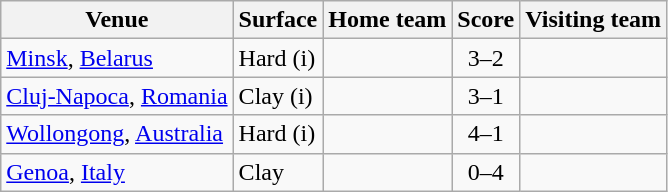<table class=wikitable style="border:1px solid #AAAAAA;">
<tr>
<th>Venue</th>
<th>Surface</th>
<th>Home team</th>
<th>Score</th>
<th>Visiting team</th>
</tr>
<tr>
<td><a href='#'>Minsk</a>, <a href='#'>Belarus</a></td>
<td>Hard (i)</td>
<td><strong></strong></td>
<td align=center>3–2</td>
<td></td>
</tr>
<tr>
<td><a href='#'>Cluj-Napoca</a>, <a href='#'>Romania</a></td>
<td>Clay (i)</td>
<td><strong></strong></td>
<td align=center>3–1</td>
<td></td>
</tr>
<tr>
<td><a href='#'>Wollongong</a>, <a href='#'>Australia</a></td>
<td>Hard (i)</td>
<td><strong></strong></td>
<td align=center>4–1</td>
<td></td>
</tr>
<tr>
<td><a href='#'>Genoa</a>, <a href='#'>Italy</a></td>
<td>Clay</td>
<td></td>
<td align=center>0–4</td>
<td><strong></strong></td>
</tr>
</table>
